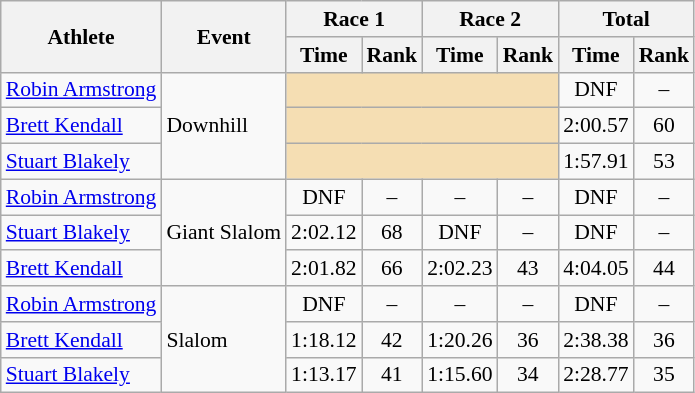<table class="wikitable" style="font-size:90%">
<tr>
<th rowspan="2">Athlete</th>
<th rowspan="2">Event</th>
<th colspan="2">Race 1</th>
<th colspan="2">Race 2</th>
<th colspan="2">Total</th>
</tr>
<tr>
<th>Time</th>
<th>Rank</th>
<th>Time</th>
<th>Rank</th>
<th>Time</th>
<th>Rank</th>
</tr>
<tr>
<td><a href='#'>Robin Armstrong</a></td>
<td rowspan="3">Downhill</td>
<td colspan="4" bgcolor="wheat"></td>
<td align="center">DNF</td>
<td align="center">–</td>
</tr>
<tr>
<td><a href='#'>Brett Kendall</a></td>
<td colspan="4" bgcolor="wheat"></td>
<td align="center">2:00.57</td>
<td align="center">60</td>
</tr>
<tr>
<td><a href='#'>Stuart Blakely</a></td>
<td colspan="4" bgcolor="wheat"></td>
<td align="center">1:57.91</td>
<td align="center">53</td>
</tr>
<tr>
<td><a href='#'>Robin Armstrong</a></td>
<td rowspan="3">Giant Slalom</td>
<td align="center">DNF</td>
<td align="center">–</td>
<td align="center">–</td>
<td align="center">–</td>
<td align="center">DNF</td>
<td align="center">–</td>
</tr>
<tr>
<td><a href='#'>Stuart Blakely</a></td>
<td align="center">2:02.12</td>
<td align="center">68</td>
<td align="center">DNF</td>
<td align="center">–</td>
<td align="center">DNF</td>
<td align="center">–</td>
</tr>
<tr>
<td><a href='#'>Brett Kendall</a></td>
<td align="center">2:01.82</td>
<td align="center">66</td>
<td align="center">2:02.23</td>
<td align="center">43</td>
<td align="center">4:04.05</td>
<td align="center">44</td>
</tr>
<tr>
<td><a href='#'>Robin Armstrong</a></td>
<td rowspan="3">Slalom</td>
<td align="center">DNF</td>
<td align="center">–</td>
<td align="center">–</td>
<td align="center">–</td>
<td align="center">DNF</td>
<td align="center">–</td>
</tr>
<tr>
<td><a href='#'>Brett Kendall</a></td>
<td align="center">1:18.12</td>
<td align="center">42</td>
<td align="center">1:20.26</td>
<td align="center">36</td>
<td align="center">2:38.38</td>
<td align="center">36</td>
</tr>
<tr>
<td><a href='#'>Stuart Blakely</a></td>
<td align="center">1:13.17</td>
<td align="center">41</td>
<td align="center">1:15.60</td>
<td align="center">34</td>
<td align="center">2:28.77</td>
<td align="center">35</td>
</tr>
</table>
